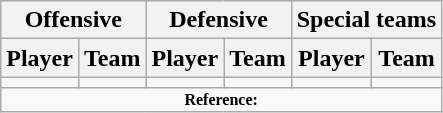<table class="wikitable" border="1">
<tr>
<th colspan="2">Offensive</th>
<th colspan="2">Defensive</th>
<th colspan="2">Special teams</th>
</tr>
<tr>
<th>Player</th>
<th>Team</th>
<th>Player</th>
<th>Team</th>
<th>Player</th>
<th>Team</th>
</tr>
<tr>
<td></td>
<td></td>
<td></td>
<td></td>
<td></td>
<td></td>
</tr>
<tr>
<td colspan="6" style="font-size: 8pt" align="center"><strong>Reference:</strong></td>
</tr>
</table>
